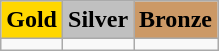<table class=wikitable>
<tr>
<td align=center bgcolor=gold> <strong>Gold</strong></td>
<td align=center bgcolor=silver> <strong>Silver</strong></td>
<td align=center bgcolor=cc9966> <strong>Bronze</strong></td>
</tr>
<tr>
<td></td>
<td></td>
<td></td>
</tr>
</table>
